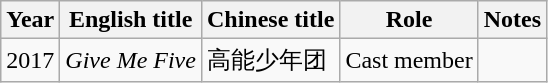<table class="wikitable">
<tr>
<th>Year</th>
<th>English title</th>
<th>Chinese title</th>
<th>Role</th>
<th>Notes</th>
</tr>
<tr>
<td>2017</td>
<td><em>Give Me Five</em></td>
<td>高能少年团</td>
<td>Cast member</td>
<td></td>
</tr>
</table>
